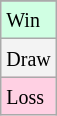<table class="wikitable">
<tr>
</tr>
<tr bgcolor = "#d0ffe3">
<td><small>Win</small></td>
</tr>
<tr bgcolor = "#f3f3f3">
<td><small>Draw</small></td>
</tr>
<tr bgcolor = "#ffd0e3">
<td><small>Loss</small></td>
</tr>
</table>
